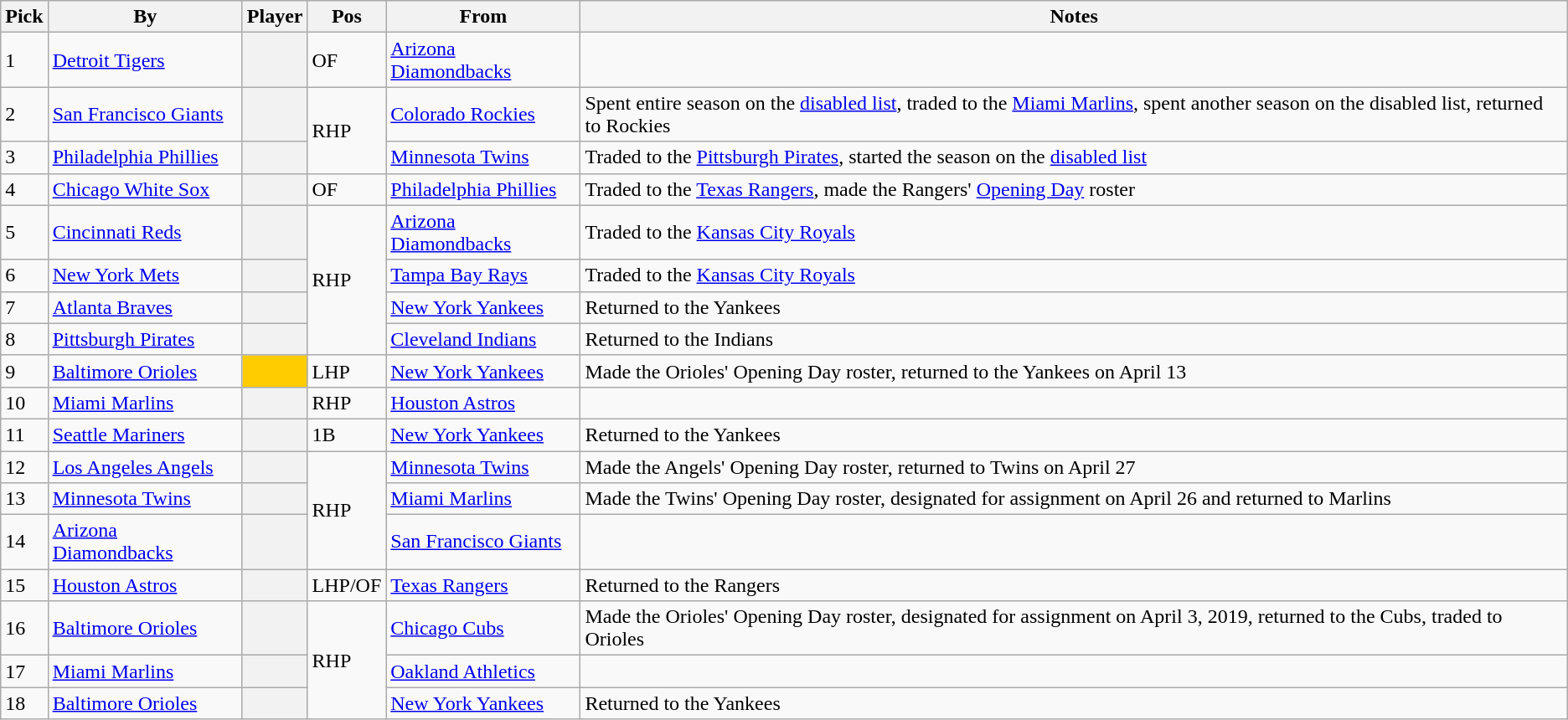<table class="wikitable sortable plainrowheaders">
<tr>
<th scope="col">Pick</th>
<th scope="col">By</th>
<th scope="col">Player</th>
<th scope="col">Pos</th>
<th scope="col">From</th>
<th scope="col">Notes</th>
</tr>
<tr>
<td>1</td>
<td><a href='#'>Detroit Tigers</a></td>
<th scope="row"></th>
<td>OF</td>
<td><a href='#'>Arizona Diamondbacks</a></td>
<td></td>
</tr>
<tr>
<td>2</td>
<td><a href='#'>San Francisco Giants</a></td>
<th scope="row"></th>
<td rowspan="2">RHP</td>
<td><a href='#'>Colorado Rockies</a></td>
<td>Spent entire season on the <a href='#'>disabled list</a>, traded to the <a href='#'>Miami Marlins</a>, spent another season on the disabled list, returned to Rockies</td>
</tr>
<tr>
<td>3</td>
<td><a href='#'>Philadelphia Phillies</a></td>
<th scope="row"></th>
<td><a href='#'>Minnesota Twins</a></td>
<td>Traded to the <a href='#'>Pittsburgh Pirates</a>, started the season on the <a href='#'>disabled list</a></td>
</tr>
<tr>
<td>4</td>
<td><a href='#'>Chicago White Sox</a></td>
<th scope="row"></th>
<td>OF</td>
<td><a href='#'>Philadelphia Phillies</a></td>
<td>Traded to the <a href='#'>Texas Rangers</a>, made the Rangers' <a href='#'>Opening Day</a> roster</td>
</tr>
<tr>
<td>5</td>
<td><a href='#'>Cincinnati Reds</a></td>
<th scope="row"></th>
<td rowspan="4">RHP</td>
<td><a href='#'>Arizona Diamondbacks</a></td>
<td>Traded to the <a href='#'>Kansas City Royals</a></td>
</tr>
<tr>
<td>6</td>
<td><a href='#'>New York Mets</a></td>
<th scope="row"></th>
<td><a href='#'>Tampa Bay Rays</a></td>
<td>Traded to the <a href='#'>Kansas City Royals</a></td>
</tr>
<tr>
<td>7</td>
<td><a href='#'>Atlanta Braves</a></td>
<th scope="row"></th>
<td><a href='#'>New York Yankees</a></td>
<td>Returned to the Yankees</td>
</tr>
<tr>
<td>8</td>
<td><a href='#'>Pittsburgh Pirates</a></td>
<th scope="row"></th>
<td><a href='#'>Cleveland Indians</a></td>
<td>Returned to the Indians</td>
</tr>
<tr>
<td>9</td>
<td><a href='#'>Baltimore Orioles</a></td>
<th scope="row" style="background:#fc0"></th>
<td>LHP</td>
<td><a href='#'>New York Yankees</a></td>
<td>Made the Orioles' Opening Day roster, returned to the Yankees on April 13</td>
</tr>
<tr>
<td>10</td>
<td><a href='#'>Miami Marlins</a></td>
<th scope="row"></th>
<td>RHP</td>
<td><a href='#'>Houston Astros</a></td>
<td></td>
</tr>
<tr>
<td>11</td>
<td><a href='#'>Seattle Mariners</a></td>
<th scope="row"></th>
<td>1B</td>
<td><a href='#'>New York Yankees</a></td>
<td>Returned to the Yankees</td>
</tr>
<tr>
<td>12</td>
<td><a href='#'>Los Angeles Angels</a></td>
<th scope="row"></th>
<td rowspan="3">RHP</td>
<td><a href='#'>Minnesota Twins</a></td>
<td>Made the Angels' Opening Day roster, returned to Twins on April 27 </td>
</tr>
<tr>
<td>13</td>
<td><a href='#'>Minnesota Twins</a></td>
<th scope="row"></th>
<td><a href='#'>Miami Marlins</a></td>
<td>Made the Twins' Opening Day roster, designated for assignment on April 26 and returned to Marlins</td>
</tr>
<tr>
<td>14</td>
<td><a href='#'>Arizona Diamondbacks</a></td>
<th scope="row"></th>
<td><a href='#'>San Francisco Giants</a></td>
<td></td>
</tr>
<tr>
<td>15</td>
<td><a href='#'>Houston Astros</a></td>
<th scope="row"></th>
<td>LHP/OF</td>
<td><a href='#'>Texas Rangers</a></td>
<td>Returned to the Rangers</td>
</tr>
<tr>
<td>16</td>
<td><a href='#'>Baltimore Orioles</a></td>
<th scope="row"></th>
<td rowspan="3">RHP</td>
<td><a href='#'>Chicago Cubs</a></td>
<td>Made the Orioles' Opening Day roster, designated for assignment on April 3, 2019, returned to the Cubs, traded to Orioles </td>
</tr>
<tr>
<td>17</td>
<td><a href='#'>Miami Marlins</a></td>
<th scope="row"></th>
<td><a href='#'>Oakland Athletics</a></td>
<td></td>
</tr>
<tr>
<td>18</td>
<td><a href='#'>Baltimore Orioles</a></td>
<th scope="row"></th>
<td><a href='#'>New York Yankees</a></td>
<td>Returned to the Yankees</td>
</tr>
</table>
